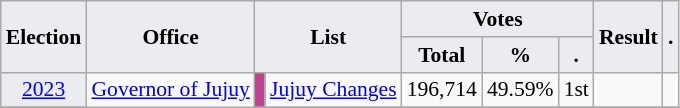<table class="wikitable" style="font-size:90%; text-align:center;">
<tr>
<th style="background-color:#EAECF0;" rowspan=2>Election</th>
<th style="background-color:#EAECF0;" rowspan=2>Office</th>
<th style="background-color:#EAECF0;" colspan=2 rowspan=2>List</th>
<th style="background-color:#EAECF0;" colspan=3>Votes</th>
<th style="background-color:#EAECF0;" rowspan=2>Result</th>
<th style="background-color:#EAECF0;" rowspan=2>.</th>
</tr>
<tr>
<th style="background-color:#EAECF0;">Total</th>
<th style="background-color:#EAECF0;">%</th>
<th style="background-color:#EAECF0;">.</th>
</tr>
<tr>
<td style="background-color:#EAECF0;"><a href='#'>2023</a></td>
<td rowspan="2"><a href='#'>Governor of Jujuy</a></td>
<td style="background-color:#C54093;"></td>
<td><a href='#'>Jujuy Changes</a></td>
<td>196,714</td>
<td>49.59%</td>
<td>1st</td>
<td></td>
<td></td>
</tr>
<tr>
</tr>
</table>
